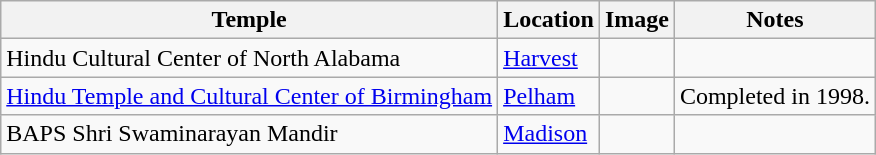<table class="wikitable sortable" id="tableTempleWikiAl">
<tr>
<th>Temple</th>
<th>Location</th>
<th>Image</th>
<th>Notes</th>
</tr>
<tr>
<td>Hindu Cultural Center of North Alabama</td>
<td><a href='#'>Harvest</a></td>
<td></td>
<td></td>
</tr>
<tr>
<td><a href='#'>Hindu Temple and Cultural Center of Birmingham</a></td>
<td><a href='#'>Pelham</a><br><small></small></td>
<td></td>
<td>Completed in 1998.</td>
</tr>
<tr>
<td>BAPS Shri Swaminarayan Mandir</td>
<td><a href='#'>Madison</a></td>
<td></td>
<td></td>
</tr>
</table>
